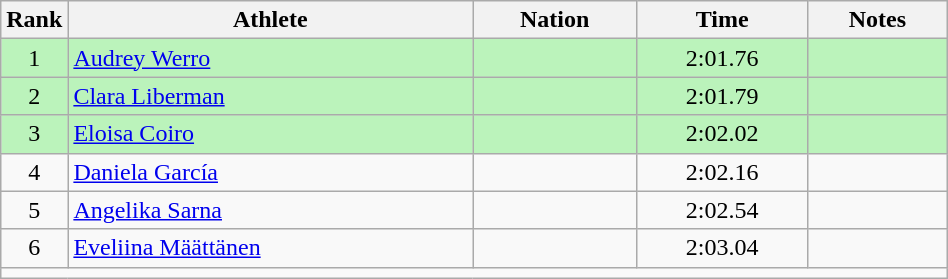<table class="wikitable sortable" style="text-align:center;width: 50%;">
<tr>
<th scope="col" style="width: 10px;">Rank</th>
<th scope="col">Athlete</th>
<th scope="col">Nation</th>
<th scope="col">Time</th>
<th scope="col">Notes</th>
</tr>
<tr bgcolor=bbf3bb>
<td>1</td>
<td align=left><a href='#'>Audrey Werro</a></td>
<td align=left></td>
<td>2:01.76</td>
<td></td>
</tr>
<tr bgcolor=bbf3bb>
<td>2</td>
<td align=left><a href='#'>Clara Liberman</a></td>
<td align=left></td>
<td>2:01.79</td>
<td></td>
</tr>
<tr bgcolor=bbf3bb>
<td>3</td>
<td align=left><a href='#'>Eloisa Coiro</a></td>
<td align=left></td>
<td>2:02.02</td>
<td></td>
</tr>
<tr>
<td>4</td>
<td align=left><a href='#'>Daniela García</a></td>
<td align=left></td>
<td>2:02.16</td>
<td></td>
</tr>
<tr>
<td>5</td>
<td align=left><a href='#'>Angelika Sarna</a></td>
<td align=left></td>
<td>2:02.54</td>
<td></td>
</tr>
<tr>
<td>6</td>
<td align=left><a href='#'>Eveliina Määttänen</a></td>
<td align=left></td>
<td>2:03.04</td>
<td></td>
</tr>
<tr class="sortbottom">
<td colspan="5"></td>
</tr>
</table>
